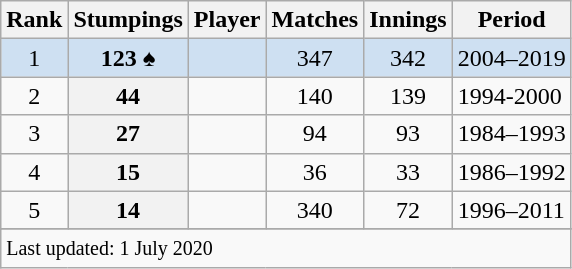<table class="wikitable sortable">
<tr>
<th scope=col>Rank</th>
<th scope=col>Stumpings</th>
<th scope=col>Player</th>
<th scope=col>Matches</th>
<th scope=col>Innings</th>
<th scope=col>Period</th>
</tr>
<tr bgcolor=#cee0f2>
<td align=center>1</td>
<th scope=row style="background:#cee0f2; text-align:center;">123 ♠</th>
<td></td>
<td align=center>347</td>
<td align=center>342</td>
<td>2004–2019</td>
</tr>
<tr>
<td align=center>2</td>
<th scope=row style=text-align:center;>44</th>
<td></td>
<td align=center>140</td>
<td align=center>139</td>
<td>1994-2000</td>
</tr>
<tr>
<td align=center>3</td>
<th scope=row style=text-align:center;>27</th>
<td></td>
<td align=center>94</td>
<td align=center>93</td>
<td>1984–1993</td>
</tr>
<tr>
<td align=center>4</td>
<th scope=row style=text-align:center;>15</th>
<td></td>
<td align=center>36</td>
<td align=center>33</td>
<td>1986–1992</td>
</tr>
<tr>
<td align=center>5</td>
<th scope=row style=text-align:center;>14</th>
<td></td>
<td align=center>340</td>
<td align=center>72</td>
<td>1996–2011</td>
</tr>
<tr>
</tr>
<tr class=sortbottom>
<td colspan=6><small>Last updated: 1 July 2020</small></td>
</tr>
</table>
